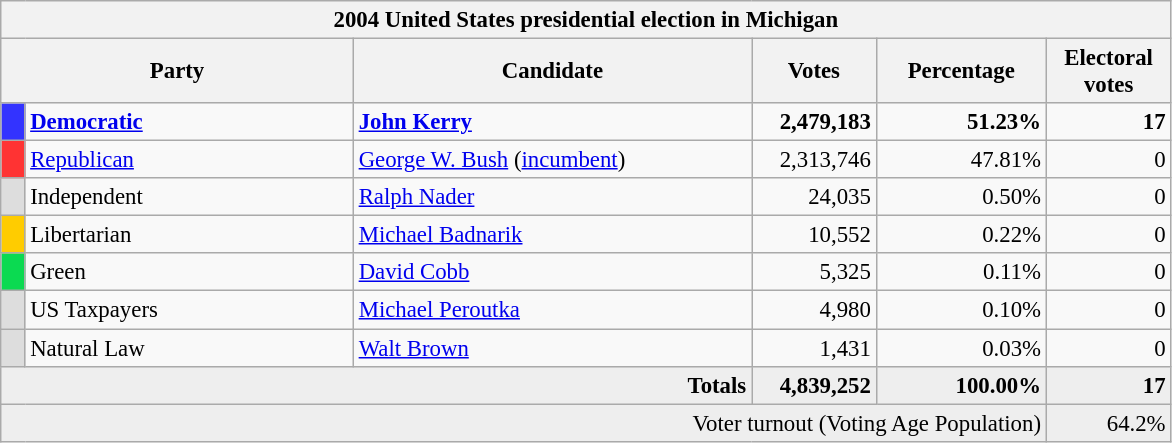<table class="wikitable" style="font-size: 95%;">
<tr>
<th colspan="6">2004 United States presidential election in Michigan</th>
</tr>
<tr>
<th colspan="2" style="width: 15em">Party</th>
<th style="width: 17em">Candidate</th>
<th style="width: 5em">Votes</th>
<th style="width: 7em">Percentage</th>
<th style="width: 5em">Electoral votes</th>
</tr>
<tr>
<th style="background:#33f; width:3px;"></th>
<td style="width: 130px"><strong><a href='#'>Democratic</a></strong></td>
<td><strong><a href='#'>John Kerry</a></strong></td>
<td style="text-align:right;"><strong>2,479,183</strong></td>
<td style="text-align:right;"><strong>51.23%</strong></td>
<td style="text-align:right;"><strong>17</strong></td>
</tr>
<tr>
<th style="background:#f33; width:3px;"></th>
<td style="width: 130px"><a href='#'>Republican</a></td>
<td><a href='#'>George W. Bush</a> (<a href='#'>incumbent</a>)</td>
<td style="text-align:right;">2,313,746</td>
<td style="text-align:right;">47.81%</td>
<td style="text-align:right;">0</td>
</tr>
<tr>
<th style="background:#ddd; width:3px;"></th>
<td style="width: 130px">Independent</td>
<td><a href='#'>Ralph Nader</a></td>
<td style="text-align:right;">24,035</td>
<td style="text-align:right;">0.50%</td>
<td style="text-align:right;">0</td>
</tr>
<tr>
<th style="background:#fc0; width:3px;"></th>
<td style="width: 130px">Libertarian</td>
<td><a href='#'>Michael Badnarik</a></td>
<td style="text-align:right;">10,552</td>
<td style="text-align:right;">0.22%</td>
<td style="text-align:right;">0</td>
</tr>
<tr>
<th style="background:#0bda51; width:3px;"></th>
<td style="width: 130px">Green</td>
<td><a href='#'>David Cobb</a></td>
<td style="text-align:right;">5,325</td>
<td style="text-align:right;">0.11%</td>
<td style="text-align:right;">0</td>
</tr>
<tr>
<th style="background:#ddd; width:3px;"></th>
<td style="width: 130px">US Taxpayers</td>
<td><a href='#'>Michael Peroutka</a></td>
<td style="text-align:right;">4,980</td>
<td style="text-align:right;">0.10%</td>
<td style="text-align:right;">0</td>
</tr>
<tr>
<th style="background:#ddd; width:3px;"></th>
<td style="width: 130px">Natural Law</td>
<td><a href='#'>Walt Brown</a></td>
<td style="text-align:right;">1,431</td>
<td style="text-align:right;">0.03%</td>
<td style="text-align:right;">0</td>
</tr>
<tr style="background:#eee; text-align:right;">
<td colspan="3"><strong>Totals</strong></td>
<td><strong>4,839,252</strong></td>
<td><strong>100.00%</strong></td>
<td><strong>17</strong></td>
</tr>
<tr style="background:#eee; text-align:right;">
<td colspan="5">Voter turnout (Voting Age Population)</td>
<td>64.2%</td>
</tr>
</table>
